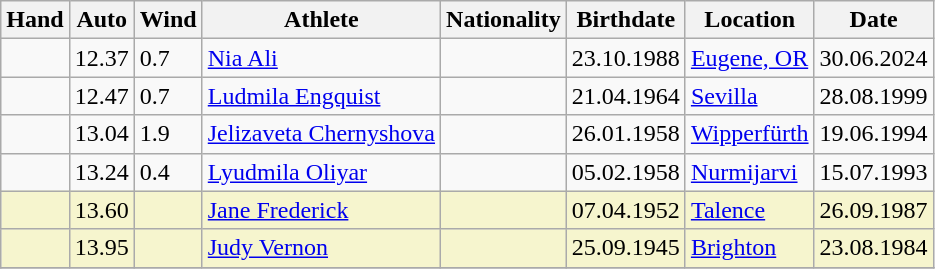<table class="wikitable">
<tr>
<th>Hand</th>
<th>Auto</th>
<th>Wind</th>
<th>Athlete</th>
<th>Nationality</th>
<th>Birthdate</th>
<th>Location</th>
<th>Date</th>
</tr>
<tr>
<td></td>
<td>12.37</td>
<td>0.7</td>
<td><a href='#'>Nia Ali</a></td>
<td></td>
<td>23.10.1988</td>
<td><a href='#'>Eugene, OR</a></td>
<td>30.06.2024</td>
</tr>
<tr>
<td></td>
<td>12.47</td>
<td>0.7</td>
<td><a href='#'>Ludmila Engquist</a></td>
<td></td>
<td>21.04.1964</td>
<td><a href='#'>Sevilla</a></td>
<td>28.08.1999</td>
</tr>
<tr>
<td></td>
<td>13.04</td>
<td>1.9</td>
<td><a href='#'>Jelizaveta Chernyshova</a></td>
<td></td>
<td>26.01.1958</td>
<td><a href='#'>Wipperfürth</a></td>
<td>19.06.1994</td>
</tr>
<tr>
<td></td>
<td>13.24</td>
<td>0.4</td>
<td><a href='#'>Lyudmila Oliyar</a></td>
<td></td>
<td>05.02.1958</td>
<td><a href='#'>Nurmijarvi</a></td>
<td>15.07.1993</td>
</tr>
<tr bgcolor=#f6F5CE>
<td></td>
<td>13.60</td>
<td></td>
<td><a href='#'>Jane Frederick</a></td>
<td></td>
<td>07.04.1952</td>
<td><a href='#'>Talence</a></td>
<td>26.09.1987</td>
</tr>
<tr bgcolor=#f6F5CE>
<td></td>
<td>13.95</td>
<td></td>
<td><a href='#'>Judy Vernon</a></td>
<td></td>
<td>25.09.1945</td>
<td><a href='#'>Brighton</a></td>
<td>23.08.1984</td>
</tr>
<tr>
</tr>
</table>
